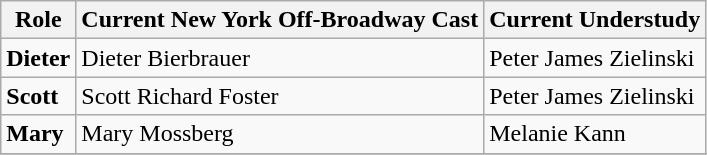<table class="wikitable">
<tr>
<th>Role</th>
<th>Current New York Off-Broadway Cast</th>
<th>Current Understudy</th>
</tr>
<tr>
<td><strong>Dieter</strong></td>
<td>Dieter Bierbrauer</td>
<td>Peter James Zielinski</td>
</tr>
<tr>
<td><strong>Scott</strong></td>
<td>Scott Richard Foster</td>
<td>Peter James Zielinski</td>
</tr>
<tr>
<td><strong>Mary</strong></td>
<td>Mary Mossberg</td>
<td>Melanie Kann</td>
</tr>
<tr>
</tr>
</table>
